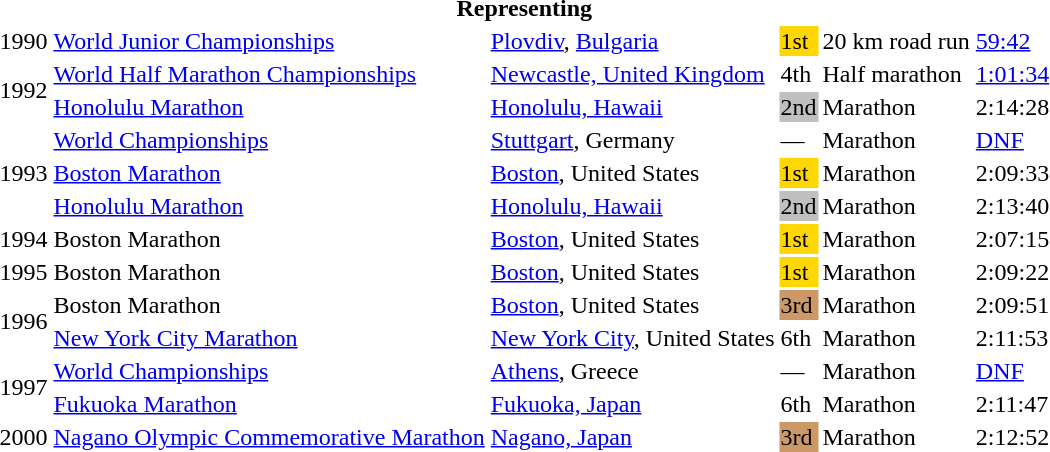<table>
<tr>
<th colspan="6">Representing </th>
</tr>
<tr>
<td>1990</td>
<td><a href='#'>World Junior Championships</a></td>
<td><a href='#'>Plovdiv</a>, <a href='#'>Bulgaria</a></td>
<td bgcolor=gold>1st</td>
<td>20 km road run</td>
<td><a href='#'>59:42</a></td>
</tr>
<tr>
<td rowspan=2>1992</td>
<td><a href='#'>World Half Marathon Championships</a></td>
<td><a href='#'>Newcastle, United Kingdom</a></td>
<td>4th</td>
<td>Half marathon</td>
<td><a href='#'>1:01:34</a></td>
</tr>
<tr>
<td><a href='#'>Honolulu Marathon</a></td>
<td><a href='#'>Honolulu, Hawaii</a></td>
<td bgcolor=silver>2nd</td>
<td>Marathon</td>
<td>2:14:28</td>
</tr>
<tr>
<td rowspan=3>1993</td>
<td><a href='#'>World Championships</a></td>
<td><a href='#'>Stuttgart</a>, Germany</td>
<td>—</td>
<td>Marathon</td>
<td><a href='#'>DNF</a></td>
</tr>
<tr>
<td><a href='#'>Boston Marathon</a></td>
<td><a href='#'>Boston</a>, United States</td>
<td bgcolor=gold>1st</td>
<td>Marathon</td>
<td>2:09:33</td>
</tr>
<tr>
<td><a href='#'>Honolulu Marathon</a></td>
<td><a href='#'>Honolulu, Hawaii</a></td>
<td bgcolor=silver>2nd</td>
<td>Marathon</td>
<td>2:13:40</td>
</tr>
<tr>
<td>1994</td>
<td>Boston Marathon</td>
<td><a href='#'>Boston</a>, United States</td>
<td bgcolor=gold>1st</td>
<td>Marathon</td>
<td>2:07:15</td>
</tr>
<tr>
<td>1995</td>
<td>Boston Marathon</td>
<td><a href='#'>Boston</a>, United States</td>
<td bgcolor=gold>1st</td>
<td>Marathon</td>
<td>2:09:22</td>
</tr>
<tr>
<td rowspan=2>1996</td>
<td>Boston Marathon</td>
<td><a href='#'>Boston</a>, United States</td>
<td bgcolor=cc9966>3rd</td>
<td>Marathon</td>
<td>2:09:51</td>
</tr>
<tr>
<td><a href='#'>New York City Marathon</a></td>
<td><a href='#'>New York City</a>, United States</td>
<td>6th</td>
<td>Marathon</td>
<td>2:11:53</td>
</tr>
<tr>
<td rowspan=2>1997</td>
<td><a href='#'>World Championships</a></td>
<td><a href='#'>Athens</a>, Greece</td>
<td>—</td>
<td>Marathon</td>
<td><a href='#'>DNF</a></td>
</tr>
<tr>
<td><a href='#'>Fukuoka Marathon</a></td>
<td><a href='#'>Fukuoka, Japan</a></td>
<td>6th</td>
<td>Marathon</td>
<td>2:11:47</td>
</tr>
<tr>
<td>2000</td>
<td><a href='#'>Nagano Olympic Commemorative Marathon</a></td>
<td><a href='#'>Nagano, Japan</a></td>
<td bgcolor=cc9966>3rd</td>
<td>Marathon</td>
<td>2:12:52</td>
</tr>
</table>
